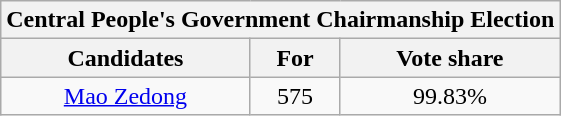<table class="wikitable" style="text-align: center;">
<tr>
<th colspan="3">Central People's Government Chairmanship Election</th>
</tr>
<tr>
<th>Candidates</th>
<th>For</th>
<th>Vote share</th>
</tr>
<tr>
<td><a href='#'>Mao Zedong</a> </td>
<td>575</td>
<td>99.83%</td>
</tr>
</table>
